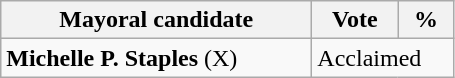<table class="wikitable">
<tr>
<th width="200px">Mayoral candidate</th>
<th width="50px">Vote</th>
<th width="30px">%</th>
</tr>
<tr>
<td><strong>Michelle P. Staples</strong> (X) </td>
<td colspan="2">Acclaimed</td>
</tr>
</table>
